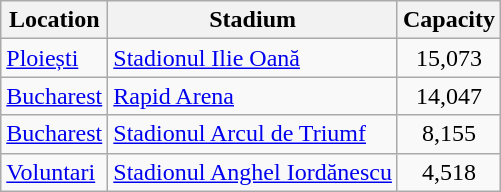<table class="wikitable">
<tr>
<th>Location</th>
<th>Stadium</th>
<th>Capacity</th>
</tr>
<tr>
<td><a href='#'>Ploiești</a></td>
<td><a href='#'>Stadionul Ilie Oană</a></td>
<td align=center>15,073</td>
</tr>
<tr>
<td><a href='#'>Bucharest</a></td>
<td><a href='#'>Rapid Arena</a></td>
<td align=center>14,047</td>
</tr>
<tr>
<td><a href='#'>Bucharest</a></td>
<td><a href='#'>Stadionul Arcul de Triumf</a></td>
<td align=center>8,155</td>
</tr>
<tr>
<td><a href='#'>Voluntari</a></td>
<td><a href='#'>Stadionul Anghel Iordănescu</a></td>
<td align=center>4,518</td>
</tr>
</table>
